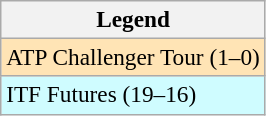<table class=wikitable style=font-size:97%>
<tr>
<th>Legend</th>
</tr>
<tr bgcolor=moccasin>
<td>ATP Challenger Tour (1–0)</td>
</tr>
<tr bgcolor=cffcff>
<td>ITF Futures (19–16)</td>
</tr>
</table>
